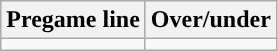<table class="wikitable">
<tr align="center">
<th>Pregame line</th>
<th>Over/under</th>
</tr>
<tr align="center">
<td></td>
<td></td>
</tr>
</table>
